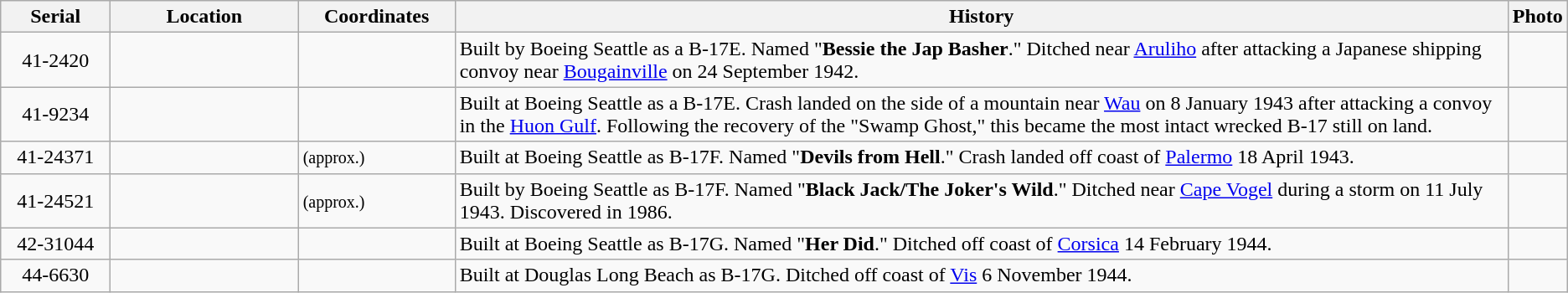<table class="wikitable sortable">
<tr>
<th width="7%">Serial</th>
<th width="12%">Location</th>
<th width="10%">Coordinates</th>
<th class=unsortable>History</th>
<th class=unsortable>Photo</th>
</tr>
<tr>
<td style="text-align:center;">41-2420</td>
<td></td>
<td><small></small></td>
<td>Built by Boeing Seattle as a B-17E. Named "<strong>Bessie the Jap Basher</strong>."  Ditched near <a href='#'>Aruliho</a> after attacking a Japanese shipping convoy near <a href='#'>Bougainville</a> on 24 September 1942.</td>
</tr>
<tr>
<td style="text-align:center;">41-9234</td>
<td></td>
<td><small></small></td>
<td>Built at Boeing Seattle as a B-17E. Crash landed on the side of a mountain near <a href='#'>Wau</a> on 8 January 1943 after attacking a convoy in the <a href='#'>Huon Gulf</a>.  Following the recovery of the "Swamp Ghost," this became the most intact wrecked B-17 still on land.</td>
<td></td>
</tr>
<tr>
<td style="text-align:center;">41-24371</td>
<td></td>
<td><small> (approx.)</small></td>
<td>Built at Boeing Seattle as B-17F. Named "<strong>Devils from Hell</strong>." Crash landed off coast of <a href='#'>Palermo</a> 18 April 1943.</td>
</tr>
<tr>
<td style="text-align:center;">41-24521</td>
<td></td>
<td><small> (approx.)</small></td>
<td>Built by Boeing Seattle as B-17F. Named "<strong>Black Jack/The Joker's Wild</strong>." Ditched near <a href='#'>Cape Vogel</a> during a storm on 11 July 1943. Discovered in 1986.</td>
<td></td>
</tr>
<tr>
<td style="text-align:center;">42-31044</td>
<td></td>
<td><small></small></td>
<td>Built at Boeing Seattle as B-17G. Named "<strong>Her Did</strong>." Ditched off coast of <a href='#'>Corsica</a> 14 February 1944.</td>
<td></td>
</tr>
<tr>
<td style="text-align:center;">44-6630</td>
<td></td>
<td><small></small></td>
<td>Built at Douglas Long Beach as B-17G. Ditched off coast of <a href='#'>Vis</a> 6 November 1944.</td>
<td></td>
</tr>
</table>
